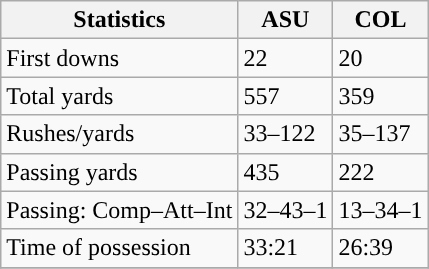<table class="wikitable" style="float: left;">
<tr>
<th>Statistics</th>
<th>ASU</th>
<th>COL</th>
</tr>
<tr>
<td>First downs</td>
<td>22</td>
<td>20</td>
</tr>
<tr>
<td>Total yards</td>
<td>557</td>
<td>359</td>
</tr>
<tr>
<td>Rushes/yards</td>
<td>33–122</td>
<td>35–137</td>
</tr>
<tr>
<td>Passing yards</td>
<td>435</td>
<td>222</td>
</tr>
<tr>
<td>Passing: Comp–Att–Int</td>
<td>32–43–1</td>
<td>13–34–1</td>
</tr>
<tr>
<td>Time of possession</td>
<td>33:21</td>
<td>26:39</td>
</tr>
<tr>
</tr>
</table>
